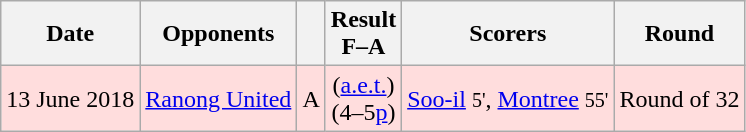<table class="wikitable" style="text-align:center">
<tr>
<th>Date</th>
<th>Opponents</th>
<th></th>
<th>Result<br>F–A</th>
<th>Scorers</th>
<th>Round</th>
</tr>
<tr bgcolor="#ffdddd">
<td nowrap>13 June 2018</td>
<td nowrap><a href='#'>Ranong United</a></td>
<td>A</td>
<td nowrap> (<a href='#'>a.e.t.</a>)<br>(4–5<a href='#'>p</a>)</td>
<td nowrap><a href='#'>Soo-il</a> <small>5'</small>, <a href='#'>Montree</a> <small>55'</small></td>
<td nowrap>Round of 32</td>
</tr>
</table>
